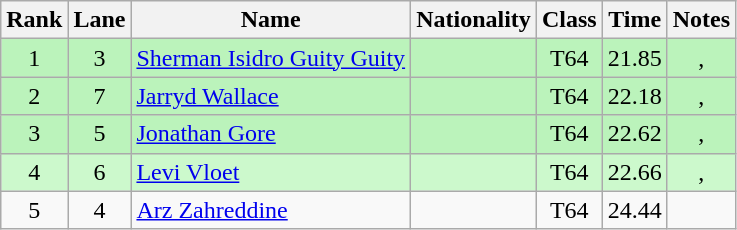<table class="wikitable sortable" style="text-align:center">
<tr>
<th>Rank</th>
<th>Lane</th>
<th>Name</th>
<th>Nationality</th>
<th>Class</th>
<th>Time</th>
<th>Notes</th>
</tr>
<tr bgcolor=bbf3bb>
<td>1</td>
<td>3</td>
<td align="left"><a href='#'>Sherman Isidro Guity Guity</a></td>
<td align="left"></td>
<td>T64</td>
<td>21.85</td>
<td>, </td>
</tr>
<tr bgcolor=bbf3bb>
<td>2</td>
<td>7</td>
<td align="left"><a href='#'>Jarryd Wallace</a></td>
<td align="left"></td>
<td>T64</td>
<td>22.18</td>
<td>, </td>
</tr>
<tr bgcolor=bbf3bb>
<td>3</td>
<td>5</td>
<td align="left"><a href='#'>Jonathan Gore</a></td>
<td align="left"></td>
<td>T64</td>
<td>22.62</td>
<td>, </td>
</tr>
<tr bgcolor=ccf9cc>
<td>4</td>
<td>6</td>
<td align="left"><a href='#'>Levi Vloet</a></td>
<td align="left"></td>
<td>T64</td>
<td>22.66</td>
<td>, </td>
</tr>
<tr>
<td>5</td>
<td>4</td>
<td align="left"><a href='#'>Arz Zahreddine</a></td>
<td align="left"></td>
<td>T64</td>
<td>24.44</td>
<td></td>
</tr>
</table>
